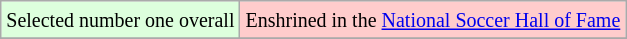<table class="wikitable">
<tr>
<td style="background-color: #DDFFDD;"><small>Selected number one overall</small></td>
<td style="background-color: #FFCCCC;"><small>Enshrined in the <a href='#'>National Soccer Hall of Fame</a></small></td>
</tr>
<tr>
</tr>
</table>
